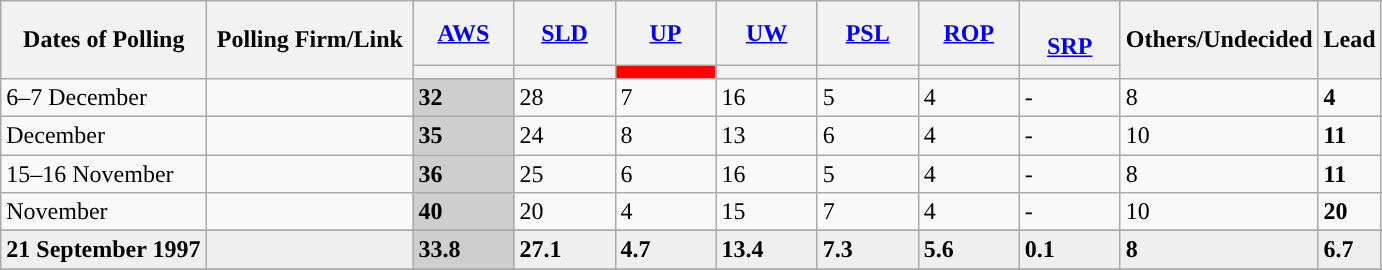<table class="wikitable sortable collapsible">
<tr style="height:42px; text-align:center; background-color:#E9E9E9">
<th rowspan="2" data-sort-type="date" style="width:130px;">Dates of Polling</th>
<th rowspan="2" style="width:130px;">Polling Firm/Link</th>
<th style="width:60px;" class="unsortable"><a href='#'><span>AWS</span></a></th>
<th style="width:60px;" class="unsortable"><a href='#'><span>SLD</span></a></th>
<th style="width:60px;" class="unsortable"><a href='#'><span>UP</span></a></th>
<th style="width:60px;" class="unsortable"><a href='#'><span>UW</span></a></th>
<th style="width:60px;" class="unsortable"><a href='#'><span>PSL</span></a></th>
<th style="width:60px;" class="unsortable"><a href='#'><span>ROP</span></a></th>
<th style="width:60px;" class="unsortable"><br><a href='#'><span>SRP</span></a></th>
<th rowspan="2" data-sort-type="number" style="width:40px;">Others/Undecided</th>
<th rowspan="2" data-sort-type="number" style="width:30px;">Lead</th>
</tr>
<tr>
<th data-sort-type="number" style="height:1px; background:"></th>
<th data-sort-type="number" style="height:1px; background:"></th>
<th data-sort-type="number" style="height:1px; background:Red;"></th>
<th data-sort-type="number" style="height:1px; background:"></th>
<th data-sort-type="number" style="height:1px; background:"></th>
<th data-sort-type="number" style="height:1px; background:"></th>
<th data-sort-type="number" style="height:1px; background:"></th>
</tr>
<tr>
<td>6–7 December</td>
<td></td>
<td style="background:#CECECE"><strong>32</strong></td>
<td>28</td>
<td>7</td>
<td>16</td>
<td>5</td>
<td>4</td>
<td>-</td>
<td>8</td>
<td style="background:"><strong>4</strong></td>
</tr>
<tr>
<td>December</td>
<td></td>
<td style="background:#CECECE"><strong>35</strong></td>
<td>24</td>
<td>8</td>
<td>13</td>
<td>6</td>
<td>4</td>
<td>-</td>
<td>10</td>
<td style="background:"><strong>11</strong></td>
</tr>
<tr>
<td>15–16 November</td>
<td></td>
<td style="background:#CECECE"><strong>36</strong></td>
<td>25</td>
<td>6</td>
<td>16</td>
<td>5</td>
<td>4</td>
<td>-</td>
<td>8</td>
<td style="background:"><strong>11</strong></td>
</tr>
<tr>
<td>November</td>
<td></td>
<td style="background:#CECECE"><strong>40</strong></td>
<td>20</td>
<td>4</td>
<td>15</td>
<td>7</td>
<td>4</td>
<td>-</td>
<td>10</td>
<td style="background:"><strong>20</strong></td>
</tr>
<tr>
</tr>
<tr style="background:#EFEFEF; font-weight:bold;">
<td>21 September 1997</td>
<td></td>
<td style="background:#CECECE"><strong>33.8</strong></td>
<td>27.1</td>
<td>4.7</td>
<td>13.4</td>
<td>7.3</td>
<td>5.6</td>
<td>0.1</td>
<td>8</td>
<td style="background:"><strong>6.7</strong></td>
</tr>
<tr>
</tr>
</table>
